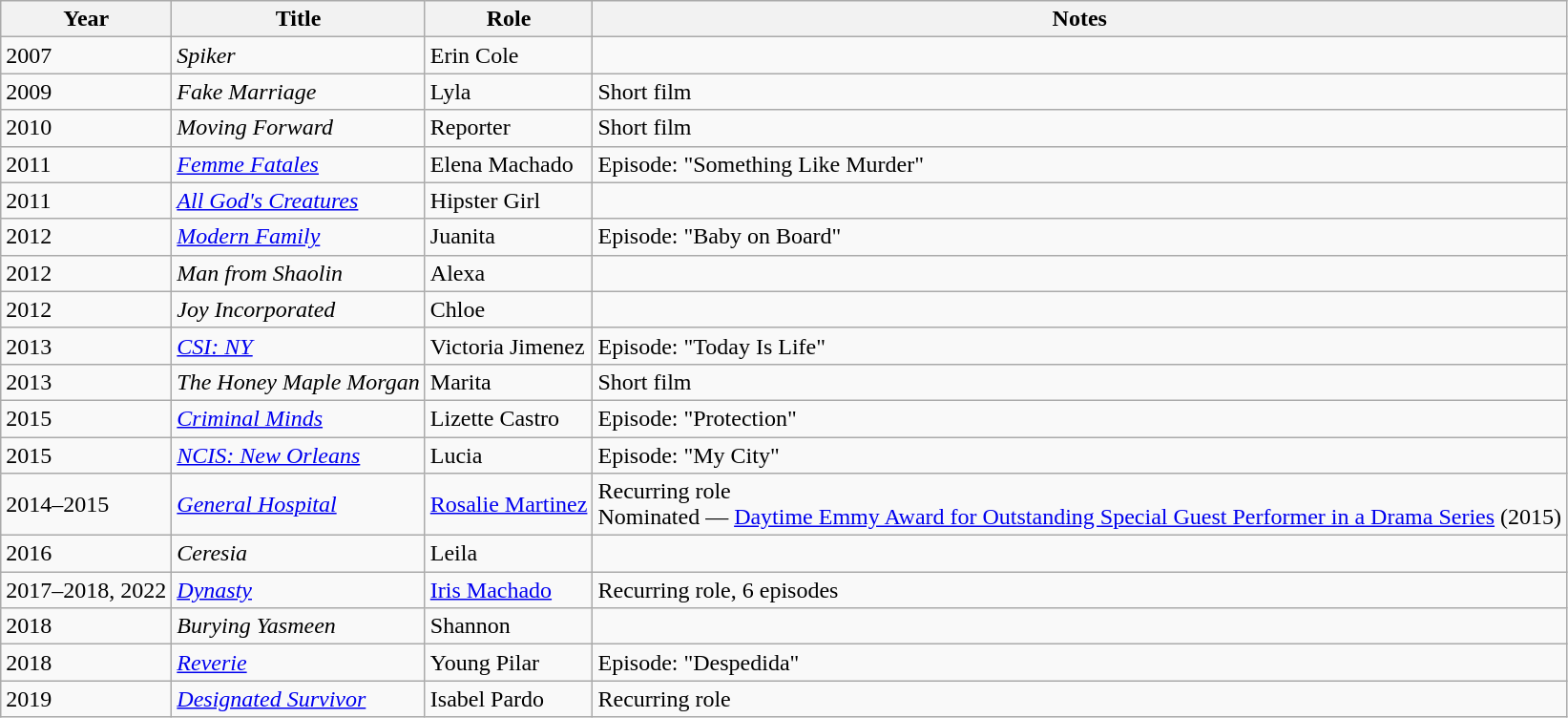<table class="wikitable sortable">
<tr>
<th>Year</th>
<th>Title</th>
<th>Role</th>
<th>Notes</th>
</tr>
<tr>
<td>2007</td>
<td><em>Spiker</em></td>
<td>Erin Cole</td>
<td></td>
</tr>
<tr>
<td>2009</td>
<td><em>Fake Marriage</em></td>
<td>Lyla</td>
<td>Short film</td>
</tr>
<tr>
<td>2010</td>
<td><em>Moving Forward</em></td>
<td>Reporter</td>
<td>Short film</td>
</tr>
<tr>
<td>2011</td>
<td><em><a href='#'>Femme Fatales</a></em></td>
<td>Elena Machado</td>
<td>Episode: "Something Like Murder"</td>
</tr>
<tr>
<td>2011</td>
<td><em><a href='#'>All God's Creatures</a> </em></td>
<td>Hipster Girl</td>
<td></td>
</tr>
<tr>
<td>2012</td>
<td><em><a href='#'>Modern Family</a> </em></td>
<td>Juanita</td>
<td>Episode: "Baby on Board"</td>
</tr>
<tr>
<td>2012</td>
<td><em>Man from Shaolin</em></td>
<td>Alexa</td>
<td></td>
</tr>
<tr>
<td>2012</td>
<td><em>Joy Incorporated</em></td>
<td>Chloe</td>
<td></td>
</tr>
<tr>
<td>2013</td>
<td><em><a href='#'>CSI: NY</a></em></td>
<td>Victoria Jimenez</td>
<td>Episode: "Today Is Life"</td>
</tr>
<tr>
<td>2013</td>
<td><em>The Honey Maple Morgan</em></td>
<td>Marita</td>
<td>Short film</td>
</tr>
<tr>
<td>2015</td>
<td><em><a href='#'>Criminal Minds</a></em></td>
<td>Lizette Castro</td>
<td>Episode: "Protection"</td>
</tr>
<tr>
<td>2015</td>
<td><em><a href='#'>NCIS: New Orleans</a></em></td>
<td>Lucia</td>
<td>Episode: "My City"</td>
</tr>
<tr>
<td>2014–2015</td>
<td><em><a href='#'>General Hospital</a> </em></td>
<td><a href='#'>Rosalie Martinez</a></td>
<td>Recurring role<br>Nominated — <a href='#'>Daytime Emmy Award for Outstanding Special Guest Performer in a Drama Series</a> (2015)</td>
</tr>
<tr>
<td>2016</td>
<td><em>Ceresia</em></td>
<td>Leila</td>
<td></td>
</tr>
<tr>
<td>2017–2018, 2022</td>
<td><em><a href='#'>Dynasty</a> </em></td>
<td><a href='#'>Iris Machado</a></td>
<td>Recurring role, 6 episodes</td>
</tr>
<tr>
<td>2018</td>
<td><em>Burying Yasmeen</em></td>
<td>Shannon</td>
<td></td>
</tr>
<tr>
<td>2018</td>
<td><em><a href='#'>Reverie</a></em></td>
<td>Young Pilar</td>
<td>Episode: "Despedida"</td>
</tr>
<tr>
<td>2019</td>
<td><em><a href='#'>Designated Survivor</a></em></td>
<td>Isabel Pardo</td>
<td>Recurring role</td>
</tr>
</table>
